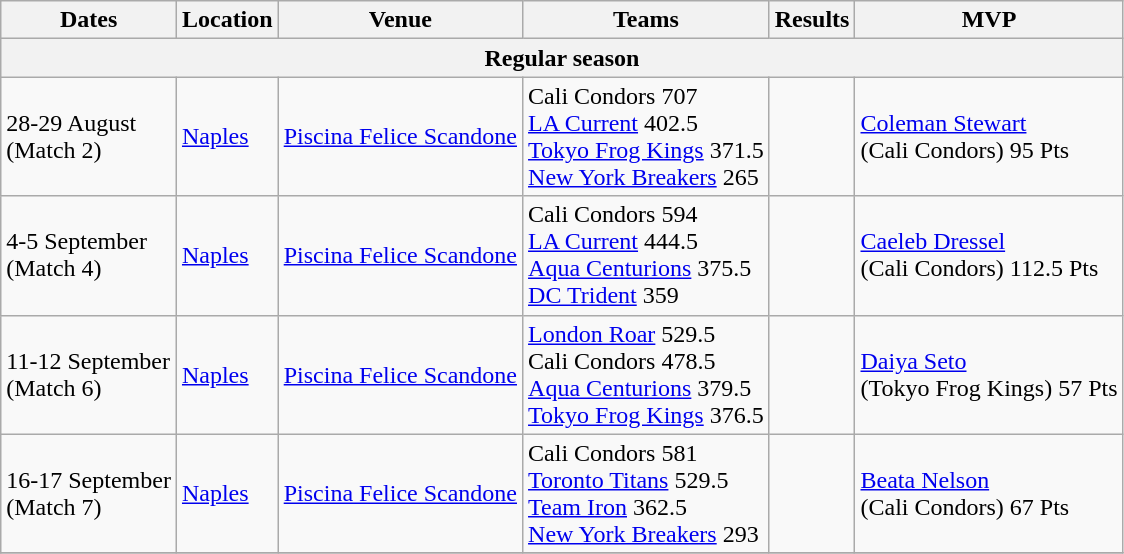<table class="wikitable">
<tr>
<th>Dates</th>
<th>Location</th>
<th>Venue</th>
<th>Teams</th>
<th>Results</th>
<th>MVP</th>
</tr>
<tr>
<th colspan="6"><strong>Regular season</strong></th>
</tr>
<tr>
<td>28-29 August<br>(Match 2)</td>
<td> <a href='#'>Naples</a></td>
<td><a href='#'>Piscina Felice Scandone</a></td>
<td> Cali Condors 707<br> <a href='#'>LA Current</a> 402.5<br> <a href='#'>Tokyo Frog Kings</a> 371.5<br> <a href='#'>New York Breakers</a> 265</td>
<td style="text-align:center"></td>
<td> <a href='#'>Coleman Stewart</a><br> (Cali Condors) 95 Pts</td>
</tr>
<tr>
<td>4-5 September<br>(Match 4)</td>
<td> <a href='#'>Naples</a></td>
<td><a href='#'>Piscina Felice Scandone</a></td>
<td> Cali Condors 594<br> <a href='#'>LA Current</a> 444.5<br> <a href='#'>Aqua Centurions</a> 375.5<br> <a href='#'>DC Trident</a> 359</td>
<td style="text-align:center"></td>
<td> <a href='#'>Caeleb Dressel</a><br> (Cali Condors) 112.5 Pts</td>
</tr>
<tr>
<td>11-12 September<br>(Match 6)</td>
<td> <a href='#'>Naples</a></td>
<td><a href='#'>Piscina Felice Scandone</a></td>
<td> <a href='#'>London Roar</a> 529.5<br> Cali Condors 478.5<br> <a href='#'>Aqua Centurions</a> 379.5<br> <a href='#'>Tokyo Frog Kings</a> 376.5</td>
<td style="text-align:center"></td>
<td> <a href='#'>Daiya Seto</a><br> (Tokyo Frog Kings) 57 Pts</td>
</tr>
<tr>
<td>16-17 September<br>(Match 7)</td>
<td> <a href='#'>Naples</a></td>
<td><a href='#'>Piscina Felice Scandone</a></td>
<td> Cali Condors 581<br> <a href='#'>Toronto Titans</a> 529.5<br> <a href='#'>Team Iron</a> 362.5<br> <a href='#'>New York Breakers</a> 293</td>
<td style="text-align:center"></td>
<td> <a href='#'>Beata Nelson</a><br> (Cali Condors) 67 Pts</td>
</tr>
<tr>
</tr>
</table>
